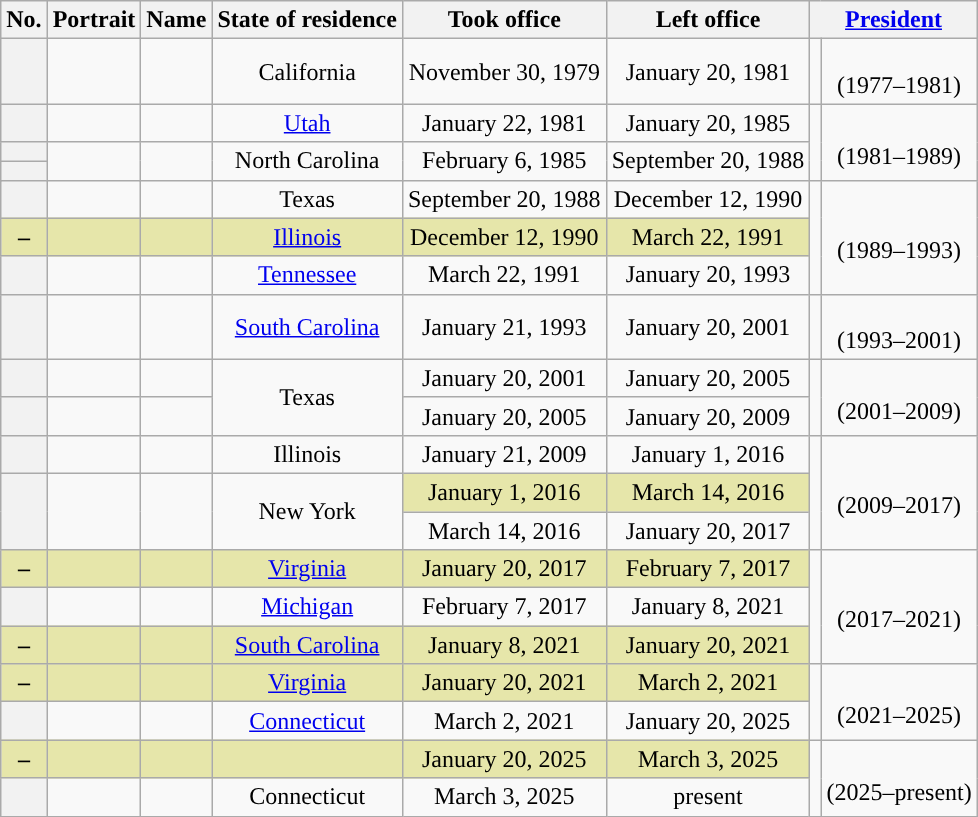<table class="wikitable" style="text-align:center">
<tr>
<th>No.</th>
<th class=unsortable>Portrait</th>
<th>Name</th>
<th>State of residence</th>
<th>Took office</th>
<th>Left office</th>
<th colspan=2><a href='#'>President</a></th>
</tr>
<tr>
<th style="background: "></th>
<td></td>
<td></td>
<td>California</td>
<td>November 30, 1979</td>
<td>January 20, 1981</td>
<td style="background: "></td>
<td><br>(1977–1981)</td>
</tr>
<tr>
<th style="background: "></th>
<td></td>
<td></td>
<td><a href='#'>Utah</a></td>
<td>January 22, 1981</td>
<td>January 20, 1985</td>
<td rowspan=4 style="background: "></td>
<td rowspan=4><br>(1981–1989)</td>
</tr>
<tr>
<th style="background: "></th>
<td rowspan=2></td>
<td rowspan=2></td>
<td rowspan=2>North Carolina</td>
<td rowspan=2>February 6, 1985</td>
<td rowspan=2>September 20, 1988</td>
</tr>
<tr>
<th style="background: "></th>
</tr>
<tr>
<th rowspan=2 style="background: "></th>
<td rowspan=2></td>
<td rowspan=2></td>
<td rowspan=2>Texas</td>
<td rowspan=2>September 20, 1988</td>
<td rowspan=2>December 12, 1990</td>
</tr>
<tr>
<td rowspan=3 style="background: "></td>
<td rowspan=3><br>(1989–1993)</td>
</tr>
<tr>
<th style="background:#E6E6AA;">–</th>
<td bgcolor=#E6E6AA></td>
<td bgcolor=#E6E6AA><br></td>
<td bgcolor=#E6E6AA><a href='#'>Illinois</a></td>
<td bgcolor=#E6E6AA>December 12, 1990</td>
<td bgcolor=#E6E6AA>March 22, 1991</td>
</tr>
<tr>
<th style="background: "></th>
<td></td>
<td></td>
<td><a href='#'>Tennessee</a></td>
<td>March 22, 1991</td>
<td>January 20, 1993</td>
</tr>
<tr>
<th style="background: "></th>
<td></td>
<td></td>
<td><a href='#'>South Carolina</a></td>
<td>January 21, 1993</td>
<td>January 20, 2001</td>
<td style="background: "></td>
<td><br>(1993–2001)</td>
</tr>
<tr>
<th style="background: "></th>
<td></td>
<td></td>
<td rowspan=2>Texas</td>
<td>January 20, 2001</td>
<td>January 20, 2005</td>
<td rowspan=2 style="background: "></td>
<td rowspan=2><br>(2001–2009)</td>
</tr>
<tr>
<th style="background: "></th>
<td></td>
<td></td>
<td>January 20, 2005</td>
<td>January 20, 2009</td>
</tr>
<tr>
<th style="background: "></th>
<td></td>
<td></td>
<td>Illinois</td>
<td>January 21, 2009</td>
<td>January 1, 2016</td>
<td rowspan=3 style="background: "></td>
<td rowspan=3><br>(2009–2017)</td>
</tr>
<tr>
<th rowspan=2 style="background: "></th>
<td rowspan=2></td>
<td rowspan=2></td>
<td rowspan=2>New York</td>
<td style="background:#e6e6aa;">January 1, 2016</td>
<td style="background:#e6e6aa;">March 14, 2016</td>
</tr>
<tr>
<td>March 14, 2016</td>
<td>January 20, 2017</td>
</tr>
<tr>
<th style="background:#E6E6AA;">–</th>
<td bgcolor=#E6E6AA></td>
<td bgcolor=#E6E6AA><br></td>
<td bgcolor=#E6E6AA><a href='#'>Virginia</a></td>
<td bgcolor=#E6E6AA>January 20, 2017</td>
<td bgcolor=#E6E6AA>February 7, 2017</td>
<td rowspan=3 style="background: "></td>
<td rowspan=3><br>(2017–2021)</td>
</tr>
<tr>
<th style="background: "></th>
<td></td>
<td></td>
<td><a href='#'>Michigan</a></td>
<td>February 7, 2017</td>
<td>January 8, 2021</td>
</tr>
<tr>
<th style="background:#E6E6AA;">–</th>
<td bgcolor=#E6E6AA></td>
<td bgcolor=#E6E6AA><br></td>
<td bgcolor=#E6E6AA><a href='#'>South Carolina</a></td>
<td bgcolor=#E6E6AA>January 8, 2021</td>
<td bgcolor=#E6E6AA>January 20, 2021</td>
</tr>
<tr>
<th style="background:#E6E6AA;">–</th>
<td bgcolor=#E6E6AA></td>
<td bgcolor=#E6E6AA><br></td>
<td bgcolor=#E6E6AA><a href='#'>Virginia</a></td>
<td bgcolor=#E6E6AA>January 20, 2021</td>
<td bgcolor=#E6E6AA>March 2, 2021</td>
<td rowspan=2 style="background: "></td>
<td rowspan=2><br>(2021–2025)</td>
</tr>
<tr>
<th style="background: "></th>
<td></td>
<td></td>
<td><a href='#'>Connecticut</a></td>
<td>March 2, 2021</td>
<td>January 20, 2025</td>
</tr>
<tr>
<th style="background:#E6E6AA;">–</th>
<td bgcolor=#E6E6AA></td>
<td bgcolor=#E6E6AA><br></td>
<td bgcolor=#E6E6AA></td>
<td bgcolor=#E6E6AA>January 20, 2025</td>
<td bgcolor=#E6E6AA>March 3, 2025</td>
<td rowspan=2 style="background: "></td>
<td rowspan=2><br>(2025–present)</td>
</tr>
<tr>
<th style="background: "></th>
<td></td>
<td></td>
<td>Connecticut</td>
<td>March 3, 2025</td>
<td>present</td>
</tr>
</table>
